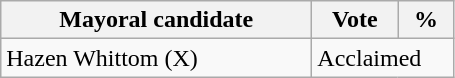<table class="wikitable">
<tr>
<th bgcolor="#DDDDFF" width="200px">Mayoral candidate</th>
<th bgcolor="#DDDDFF" width="50px">Vote</th>
<th bgcolor="#DDDDFF"  width="30px">%</th>
</tr>
<tr>
<td>Hazen Whittom (X)</td>
<td colspan="2">Acclaimed</td>
</tr>
</table>
